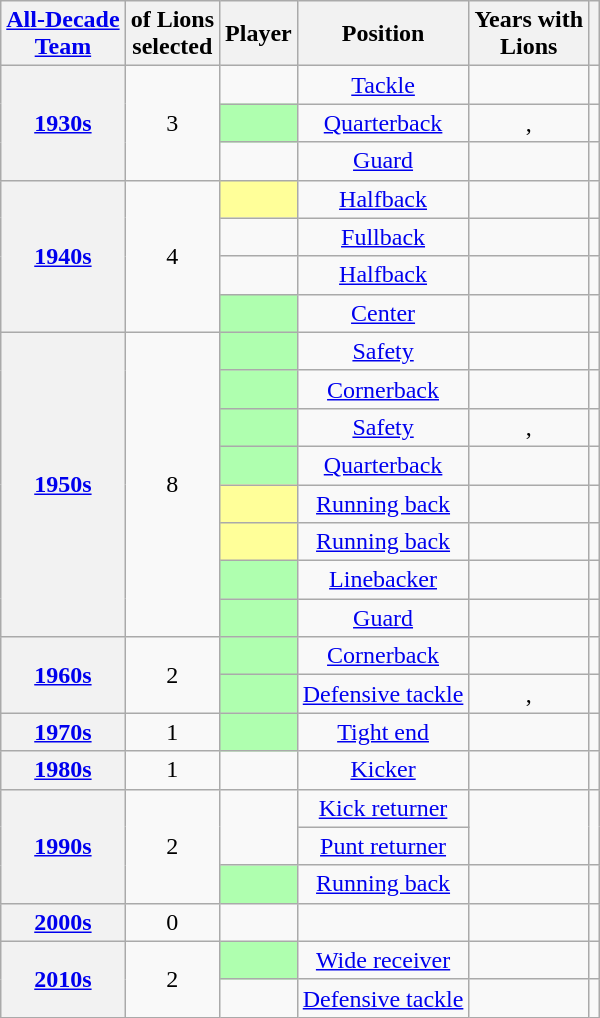<table class="wikitable sortable" style="text-align: center">
<tr>
<th scope="col"><a href='#'>All-Decade<br>Team</a></th>
<th scope="col"> of Lions<br>selected</th>
<th scope="col">Player</th>
<th scope="col">Position</th>
<th scope="col">Years with<br>Lions</th>
<th scope="col" class=unsortable></th>
</tr>
<tr>
<th scope="rowgroup" rowspan="3"><a href='#'>1930s</a></th>
<td rowspan="3">3</td>
<td></td>
<td><a href='#'>Tackle</a></td>
<td></td>
<td></td>
</tr>
<tr>
<td style="background-color: #AFFFAF"> </td>
<td><a href='#'>Quarterback</a></td>
<td>, </td>
<td></td>
</tr>
<tr>
<td></td>
<td><a href='#'>Guard</a></td>
<td></td>
<td></td>
</tr>
<tr>
<th scope="rowgroup" rowspan="4"><a href='#'>1940s</a></th>
<td rowspan="4">4</td>
<td style="background-color: #FFFF99"> </td>
<td><a href='#'>Halfback</a></td>
<td></td>
<td></td>
</tr>
<tr>
<td></td>
<td><a href='#'>Fullback</a></td>
<td></td>
<td></td>
</tr>
<tr>
<td></td>
<td><a href='#'>Halfback</a></td>
<td></td>
<td></td>
</tr>
<tr>
<td style="background-color: #AFFFAF"> </td>
<td><a href='#'>Center</a></td>
<td></td>
<td></td>
</tr>
<tr>
<th scope="rowgroup" rowspan="8"><a href='#'>1950s</a></th>
<td rowspan="8">8</td>
<td style="background-color: #AFFFAF"> </td>
<td><a href='#'>Safety</a></td>
<td></td>
<td></td>
</tr>
<tr>
<td style="background-color: #AFFFAF"> </td>
<td><a href='#'>Cornerback</a></td>
<td></td>
<td></td>
</tr>
<tr>
<td style="background-color: #AFFFAF"> </td>
<td><a href='#'>Safety</a></td>
<td>, </td>
<td></td>
</tr>
<tr>
<td style="background-color: #AFFFAF"> </td>
<td><a href='#'>Quarterback</a></td>
<td></td>
<td></td>
</tr>
<tr>
<td style="background-color: #FFFF99"> </td>
<td><a href='#'>Running back</a></td>
<td></td>
<td></td>
</tr>
<tr>
<td style="background-color: #FFFF99"> </td>
<td><a href='#'>Running back</a></td>
<td></td>
<td></td>
</tr>
<tr>
<td style="background-color: #AFFFAF"> </td>
<td><a href='#'>Linebacker</a></td>
<td></td>
<td></td>
</tr>
<tr>
<td style="background-color: #AFFFAF"> </td>
<td><a href='#'>Guard</a></td>
<td></td>
<td></td>
</tr>
<tr>
<th scope="rowgroup" rowspan="2"><a href='#'>1960s</a></th>
<td rowspan="2">2</td>
<td style="background-color: #AFFFAF"> </td>
<td><a href='#'>Cornerback</a></td>
<td></td>
<td></td>
</tr>
<tr>
<td style="background-color: #AFFFAF"> </td>
<td><a href='#'>Defensive tackle</a></td>
<td>, </td>
<td></td>
</tr>
<tr>
<th scope="row"><a href='#'>1970s</a></th>
<td>1</td>
<td style="background-color: #AFFFAF"> </td>
<td><a href='#'>Tight end</a></td>
<td></td>
<td></td>
</tr>
<tr>
<th scope="row"><a href='#'>1980s</a></th>
<td>1</td>
<td></td>
<td><a href='#'>Kicker</a></td>
<td></td>
<td></td>
</tr>
<tr>
<th scope="rowgroup" rowspan="3"><a href='#'>1990s</a></th>
<td rowspan="3">2</td>
<td rowspan="2"></td>
<td><a href='#'>Kick returner</a></td>
<td rowspan="2"></td>
<td rowspan="2"></td>
</tr>
<tr>
<td><a href='#'>Punt returner</a></td>
</tr>
<tr>
<td style="background-color: #AFFFAF"> </td>
<td><a href='#'>Running back</a></td>
<td></td>
<td></td>
</tr>
<tr>
<th scope="row"><a href='#'>2000s</a></th>
<td>0</td>
<td></td>
<td></td>
<td></td>
<td></td>
</tr>
<tr>
<th scope="rowgroup" rowspan="2"><a href='#'>2010s</a></th>
<td rowspan="2">2</td>
<td style="background-color: #AFFFAF"> </td>
<td><a href='#'>Wide receiver</a></td>
<td></td>
<td></td>
</tr>
<tr>
<td></td>
<td><a href='#'>Defensive tackle</a></td>
<td></td>
<td></td>
</tr>
</table>
